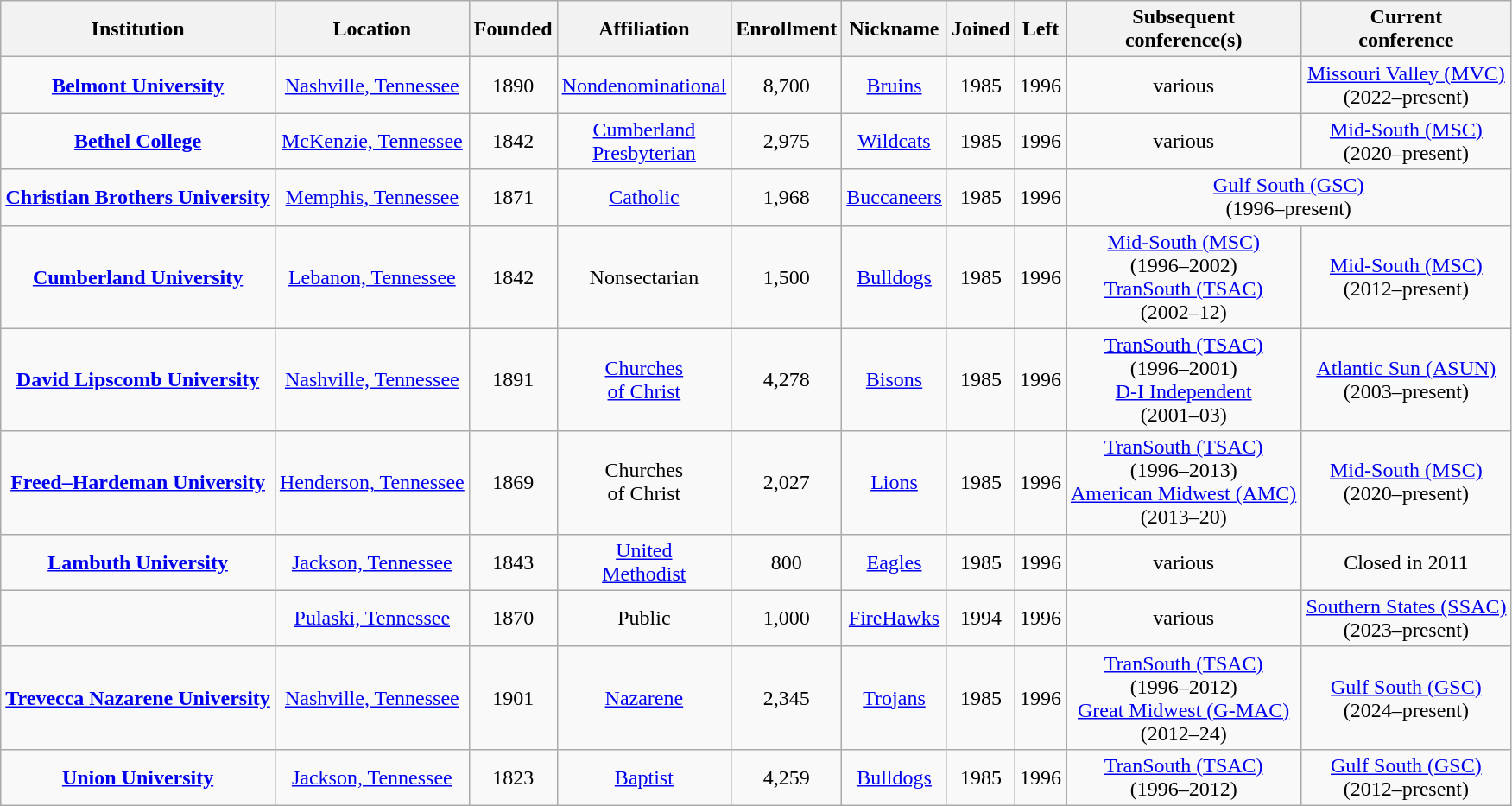<table class="wikitable sortable" style="text-align:center">
<tr>
<th>Institution</th>
<th>Location</th>
<th>Founded</th>
<th>Affiliation</th>
<th>Enrollment</th>
<th>Nickname</th>
<th>Joined</th>
<th>Left</th>
<th>Subsequent<br>conference(s)</th>
<th>Current<br>conference</th>
</tr>
<tr>
<td><strong><a href='#'>Belmont University</a></strong></td>
<td><a href='#'>Nashville, Tennessee</a></td>
<td>1890</td>
<td><a href='#'>Nondenominational</a></td>
<td>8,700</td>
<td><a href='#'>Bruins</a></td>
<td>1985</td>
<td>1996</td>
<td>various</td>
<td><a href='#'>Missouri Valley (MVC)</a><br>(2022–present)</td>
</tr>
<tr>
<td><strong><a href='#'>Bethel College</a></strong></td>
<td><a href='#'>McKenzie, Tennessee</a></td>
<td>1842</td>
<td><a href='#'>Cumberland<br>Presbyterian</a></td>
<td>2,975</td>
<td><a href='#'>Wildcats</a></td>
<td>1985</td>
<td>1996</td>
<td>various</td>
<td><a href='#'>Mid-South (MSC)</a><br>(2020–present)</td>
</tr>
<tr>
<td><strong><a href='#'>Christian Brothers University</a></strong></td>
<td><a href='#'>Memphis, Tennessee</a></td>
<td>1871</td>
<td><a href='#'>Catholic</a><br></td>
<td>1,968</td>
<td><a href='#'>Buccaneers</a></td>
<td>1985</td>
<td>1996</td>
<td colspan="2"><a href='#'>Gulf South (GSC)</a><br>(1996–present)</td>
</tr>
<tr>
<td><strong><a href='#'>Cumberland University</a></strong></td>
<td><a href='#'>Lebanon, Tennessee</a></td>
<td>1842</td>
<td>Nonsectarian</td>
<td>1,500</td>
<td><a href='#'>Bulldogs</a></td>
<td>1985</td>
<td>1996</td>
<td><a href='#'>Mid-South (MSC)</a><br>(1996–2002)<br><a href='#'>TranSouth (TSAC)</a><br>(2002–12)</td>
<td><a href='#'>Mid-South (MSC)</a><br>(2012–present)</td>
</tr>
<tr>
<td><strong><a href='#'>David Lipscomb University</a></strong></td>
<td><a href='#'>Nashville, Tennessee</a></td>
<td>1891</td>
<td><a href='#'>Churches<br>of Christ</a></td>
<td>4,278</td>
<td><a href='#'>Bisons</a></td>
<td>1985</td>
<td>1996</td>
<td><a href='#'>TranSouth (TSAC)</a><br>(1996–2001)<br><a href='#'>D-I Independent</a><br>(2001–03)</td>
<td><a href='#'>Atlantic Sun (ASUN)</a><br>(2003–present)</td>
</tr>
<tr>
<td><strong><a href='#'>Freed–Hardeman University</a></strong></td>
<td><a href='#'>Henderson, Tennessee</a></td>
<td>1869</td>
<td>Churches<br>of Christ</td>
<td>2,027</td>
<td><a href='#'>Lions</a></td>
<td>1985</td>
<td>1996</td>
<td><a href='#'>TranSouth (TSAC)</a><br>(1996–2013)<br><a href='#'>American Midwest (AMC)</a><br>(2013–20)</td>
<td><a href='#'>Mid-South (MSC)</a><br>(2020–present)</td>
</tr>
<tr>
<td><strong><a href='#'>Lambuth University</a></strong></td>
<td><a href='#'>Jackson, Tennessee</a></td>
<td>1843</td>
<td><a href='#'>United<br>Methodist</a></td>
<td>800</td>
<td><a href='#'>Eagles</a></td>
<td>1985</td>
<td>1996</td>
<td>various</td>
<td>Closed in 2011</td>
</tr>
<tr>
<td></td>
<td><a href='#'>Pulaski, Tennessee</a></td>
<td>1870</td>
<td>Public</td>
<td>1,000</td>
<td><a href='#'>FireHawks</a></td>
<td>1994</td>
<td>1996</td>
<td>various</td>
<td><a href='#'>Southern States (SSAC)</a><br>(2023–present)</td>
</tr>
<tr>
<td><strong><a href='#'>Trevecca Nazarene University</a></strong></td>
<td><a href='#'>Nashville, Tennessee</a></td>
<td>1901</td>
<td><a href='#'>Nazarene</a></td>
<td>2,345</td>
<td><a href='#'>Trojans</a></td>
<td>1985</td>
<td>1996</td>
<td><a href='#'>TranSouth (TSAC)</a><br>(1996–2012)<br><a href='#'>Great Midwest (G-MAC)</a><br>(2012–24)</td>
<td><a href='#'>Gulf South (GSC)</a><br>(2024–present)</td>
</tr>
<tr>
<td><strong><a href='#'>Union University</a></strong></td>
<td><a href='#'>Jackson, Tennessee</a></td>
<td>1823</td>
<td><a href='#'>Baptist</a></td>
<td>4,259</td>
<td><a href='#'>Bulldogs</a></td>
<td>1985</td>
<td>1996</td>
<td><a href='#'>TranSouth (TSAC)</a><br>(1996–2012)</td>
<td><a href='#'>Gulf South (GSC)</a><br>(2012–present)</td>
</tr>
</table>
